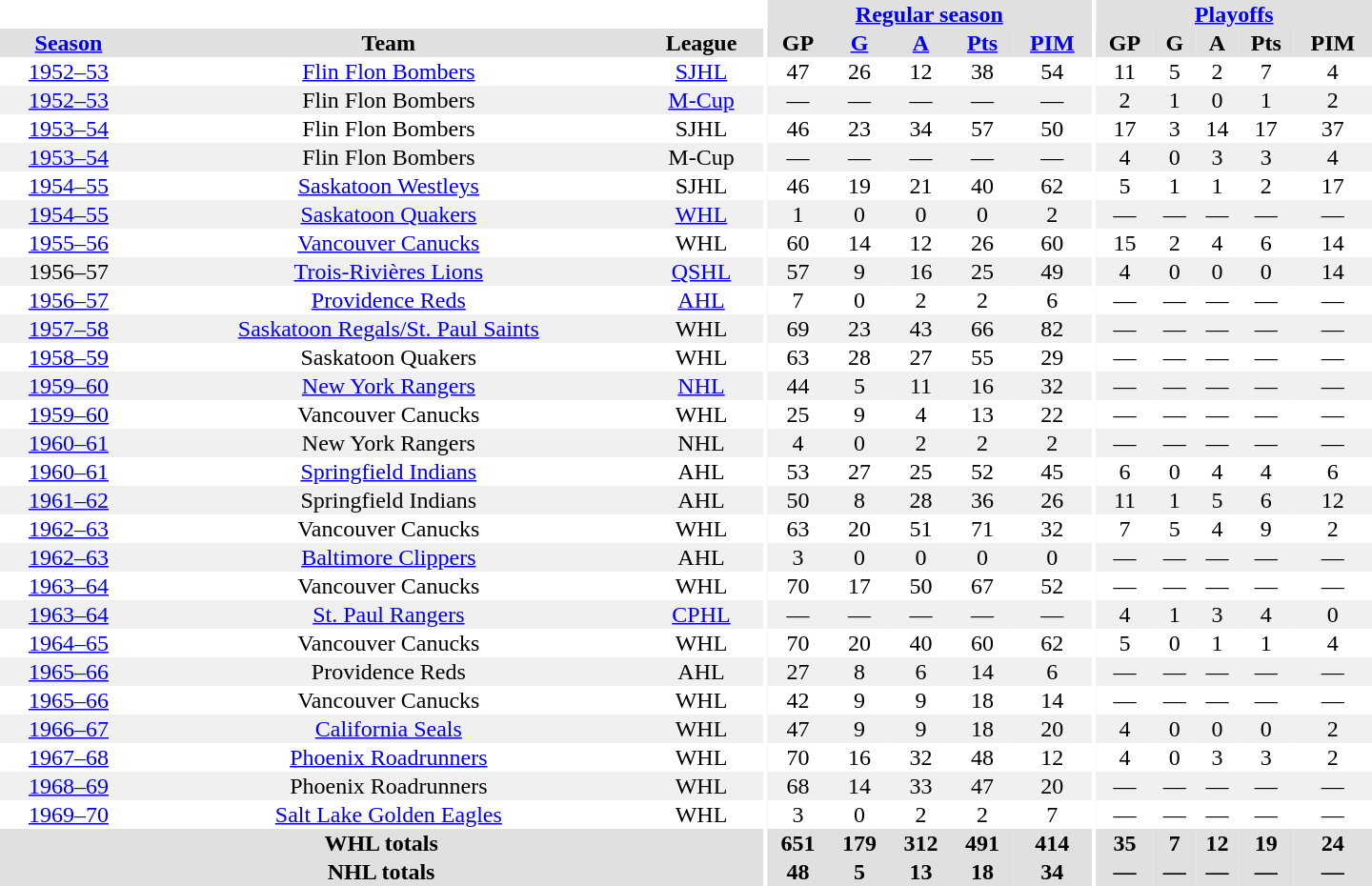<table border="0" cellpadding="1" cellspacing="0" style="text-align:center; width:60em">
<tr bgcolor="#e0e0e0">
<th colspan="3" bgcolor="#ffffff"></th>
<th rowspan="100" bgcolor="#ffffff"></th>
<th colspan="5"><a href='#'>Regular season</a></th>
<th rowspan="100" bgcolor="#ffffff"></th>
<th colspan="5"><a href='#'>Playoffs</a></th>
</tr>
<tr bgcolor="#e0e0e0">
<th><a href='#'>Season</a></th>
<th>Team</th>
<th>League</th>
<th>GP</th>
<th><a href='#'>G</a></th>
<th><a href='#'>A</a></th>
<th><a href='#'>Pts</a></th>
<th><a href='#'>PIM</a></th>
<th>GP</th>
<th>G</th>
<th>A</th>
<th>Pts</th>
<th>PIM</th>
</tr>
<tr>
<td><a href='#'>1952–53</a></td>
<td><a href='#'>Flin Flon Bombers</a></td>
<td><a href='#'>SJHL</a></td>
<td>47</td>
<td>26</td>
<td>12</td>
<td>38</td>
<td>54</td>
<td>11</td>
<td>5</td>
<td>2</td>
<td>7</td>
<td>4</td>
</tr>
<tr bgcolor="#f0f0f0">
<td><a href='#'>1952–53</a></td>
<td>Flin Flon Bombers</td>
<td><a href='#'>M-Cup</a></td>
<td>—</td>
<td>—</td>
<td>—</td>
<td>—</td>
<td>—</td>
<td>2</td>
<td>1</td>
<td>0</td>
<td>1</td>
<td>2</td>
</tr>
<tr>
<td><a href='#'>1953–54</a></td>
<td>Flin Flon Bombers</td>
<td>SJHL</td>
<td>46</td>
<td>23</td>
<td>34</td>
<td>57</td>
<td>50</td>
<td>17</td>
<td>3</td>
<td>14</td>
<td>17</td>
<td>37</td>
</tr>
<tr bgcolor="#f0f0f0">
<td><a href='#'>1953–54</a></td>
<td>Flin Flon Bombers</td>
<td>M-Cup</td>
<td>—</td>
<td>—</td>
<td>—</td>
<td>—</td>
<td>—</td>
<td>4</td>
<td>0</td>
<td>3</td>
<td>3</td>
<td>4</td>
</tr>
<tr>
<td><a href='#'>1954–55</a></td>
<td><a href='#'>Saskatoon Westleys</a></td>
<td>SJHL</td>
<td>46</td>
<td>19</td>
<td>21</td>
<td>40</td>
<td>62</td>
<td>5</td>
<td>1</td>
<td>1</td>
<td>2</td>
<td>17</td>
</tr>
<tr bgcolor="#f0f0f0">
<td><a href='#'>1954–55</a></td>
<td><a href='#'>Saskatoon Quakers</a></td>
<td><a href='#'>WHL</a></td>
<td>1</td>
<td>0</td>
<td>0</td>
<td>0</td>
<td>2</td>
<td>—</td>
<td>—</td>
<td>—</td>
<td>—</td>
<td>—</td>
</tr>
<tr>
<td><a href='#'>1955–56</a></td>
<td><a href='#'>Vancouver Canucks</a></td>
<td>WHL</td>
<td>60</td>
<td>14</td>
<td>12</td>
<td>26</td>
<td>60</td>
<td>15</td>
<td>2</td>
<td>4</td>
<td>6</td>
<td>14</td>
</tr>
<tr bgcolor="#f0f0f0">
<td>1956–57</td>
<td><a href='#'>Trois-Rivières Lions</a></td>
<td><a href='#'>QSHL</a></td>
<td>57</td>
<td>9</td>
<td>16</td>
<td>25</td>
<td>49</td>
<td>4</td>
<td>0</td>
<td>0</td>
<td>0</td>
<td>14</td>
</tr>
<tr>
<td><a href='#'>1956–57</a></td>
<td><a href='#'>Providence Reds</a></td>
<td><a href='#'>AHL</a></td>
<td>7</td>
<td>0</td>
<td>2</td>
<td>2</td>
<td>6</td>
<td>—</td>
<td>—</td>
<td>—</td>
<td>—</td>
<td>—</td>
</tr>
<tr bgcolor="#f0f0f0">
<td><a href='#'>1957–58</a></td>
<td><a href='#'>Saskatoon Regals/St. Paul Saints</a></td>
<td>WHL</td>
<td>69</td>
<td>23</td>
<td>43</td>
<td>66</td>
<td>82</td>
<td>—</td>
<td>—</td>
<td>—</td>
<td>—</td>
<td>—</td>
</tr>
<tr>
<td><a href='#'>1958–59</a></td>
<td>Saskatoon Quakers</td>
<td>WHL</td>
<td>63</td>
<td>28</td>
<td>27</td>
<td>55</td>
<td>29</td>
<td>—</td>
<td>—</td>
<td>—</td>
<td>—</td>
<td>—</td>
</tr>
<tr bgcolor="#f0f0f0">
<td><a href='#'>1959–60</a></td>
<td><a href='#'>New York Rangers</a></td>
<td><a href='#'>NHL</a></td>
<td>44</td>
<td>5</td>
<td>11</td>
<td>16</td>
<td>32</td>
<td>—</td>
<td>—</td>
<td>—</td>
<td>—</td>
<td>—</td>
</tr>
<tr>
<td><a href='#'>1959–60</a></td>
<td>Vancouver Canucks</td>
<td>WHL</td>
<td>25</td>
<td>9</td>
<td>4</td>
<td>13</td>
<td>22</td>
<td>—</td>
<td>—</td>
<td>—</td>
<td>—</td>
<td>—</td>
</tr>
<tr bgcolor="#f0f0f0">
<td><a href='#'>1960–61</a></td>
<td>New York Rangers</td>
<td>NHL</td>
<td>4</td>
<td>0</td>
<td>2</td>
<td>2</td>
<td>2</td>
<td>—</td>
<td>—</td>
<td>—</td>
<td>—</td>
<td>—</td>
</tr>
<tr>
<td><a href='#'>1960–61</a></td>
<td><a href='#'>Springfield Indians</a></td>
<td>AHL</td>
<td>53</td>
<td>27</td>
<td>25</td>
<td>52</td>
<td>45</td>
<td>6</td>
<td>0</td>
<td>4</td>
<td>4</td>
<td>6</td>
</tr>
<tr bgcolor="#f0f0f0">
<td><a href='#'>1961–62</a></td>
<td>Springfield Indians</td>
<td>AHL</td>
<td>50</td>
<td>8</td>
<td>28</td>
<td>36</td>
<td>26</td>
<td>11</td>
<td>1</td>
<td>5</td>
<td>6</td>
<td>12</td>
</tr>
<tr>
<td><a href='#'>1962–63</a></td>
<td>Vancouver Canucks</td>
<td>WHL</td>
<td>63</td>
<td>20</td>
<td>51</td>
<td>71</td>
<td>32</td>
<td>7</td>
<td>5</td>
<td>4</td>
<td>9</td>
<td>2</td>
</tr>
<tr bgcolor="#f0f0f0">
<td><a href='#'>1962–63</a></td>
<td><a href='#'>Baltimore Clippers</a></td>
<td>AHL</td>
<td>3</td>
<td>0</td>
<td>0</td>
<td>0</td>
<td>0</td>
<td>—</td>
<td>—</td>
<td>—</td>
<td>—</td>
<td>—</td>
</tr>
<tr>
<td><a href='#'>1963–64</a></td>
<td>Vancouver Canucks</td>
<td>WHL</td>
<td>70</td>
<td>17</td>
<td>50</td>
<td>67</td>
<td>52</td>
<td>—</td>
<td>—</td>
<td>—</td>
<td>—</td>
<td>—</td>
</tr>
<tr bgcolor="#f0f0f0">
<td><a href='#'>1963–64</a></td>
<td><a href='#'>St. Paul Rangers</a></td>
<td><a href='#'>CPHL</a></td>
<td>—</td>
<td>—</td>
<td>—</td>
<td>—</td>
<td>—</td>
<td>4</td>
<td>1</td>
<td>3</td>
<td>4</td>
<td>0</td>
</tr>
<tr>
<td><a href='#'>1964–65</a></td>
<td>Vancouver Canucks</td>
<td>WHL</td>
<td>70</td>
<td>20</td>
<td>40</td>
<td>60</td>
<td>62</td>
<td>5</td>
<td>0</td>
<td>1</td>
<td>1</td>
<td>4</td>
</tr>
<tr bgcolor="#f0f0f0">
<td><a href='#'>1965–66</a></td>
<td>Providence Reds</td>
<td>AHL</td>
<td>27</td>
<td>8</td>
<td>6</td>
<td>14</td>
<td>6</td>
<td>—</td>
<td>—</td>
<td>—</td>
<td>—</td>
<td>—</td>
</tr>
<tr>
<td><a href='#'>1965–66</a></td>
<td>Vancouver Canucks</td>
<td>WHL</td>
<td>42</td>
<td>9</td>
<td>9</td>
<td>18</td>
<td>14</td>
<td>—</td>
<td>—</td>
<td>—</td>
<td>—</td>
<td>—</td>
</tr>
<tr bgcolor="#f0f0f0">
<td><a href='#'>1966–67</a></td>
<td><a href='#'>California Seals</a></td>
<td>WHL</td>
<td>47</td>
<td>9</td>
<td>9</td>
<td>18</td>
<td>20</td>
<td>4</td>
<td>0</td>
<td>0</td>
<td>0</td>
<td>2</td>
</tr>
<tr>
<td><a href='#'>1967–68</a></td>
<td><a href='#'>Phoenix Roadrunners</a></td>
<td>WHL</td>
<td>70</td>
<td>16</td>
<td>32</td>
<td>48</td>
<td>12</td>
<td>4</td>
<td>0</td>
<td>3</td>
<td>3</td>
<td>2</td>
</tr>
<tr bgcolor="#f0f0f0">
<td><a href='#'>1968–69</a></td>
<td>Phoenix Roadrunners</td>
<td>WHL</td>
<td>68</td>
<td>14</td>
<td>33</td>
<td>47</td>
<td>20</td>
<td>—</td>
<td>—</td>
<td>—</td>
<td>—</td>
<td>—</td>
</tr>
<tr>
<td><a href='#'>1969–70</a></td>
<td><a href='#'>Salt Lake Golden Eagles</a></td>
<td>WHL</td>
<td>3</td>
<td>0</td>
<td>2</td>
<td>2</td>
<td>7</td>
<td>—</td>
<td>—</td>
<td>—</td>
<td>—</td>
<td>—</td>
</tr>
<tr bgcolor="#e0e0e0">
<th colspan="3">WHL totals</th>
<th>651</th>
<th>179</th>
<th>312</th>
<th>491</th>
<th>414</th>
<th>35</th>
<th>7</th>
<th>12</th>
<th>19</th>
<th>24</th>
</tr>
<tr bgcolor="#e0e0e0">
<th colspan="3">NHL totals</th>
<th>48</th>
<th>5</th>
<th>13</th>
<th>18</th>
<th>34</th>
<th>—</th>
<th>—</th>
<th>—</th>
<th>—</th>
<th>—</th>
</tr>
</table>
